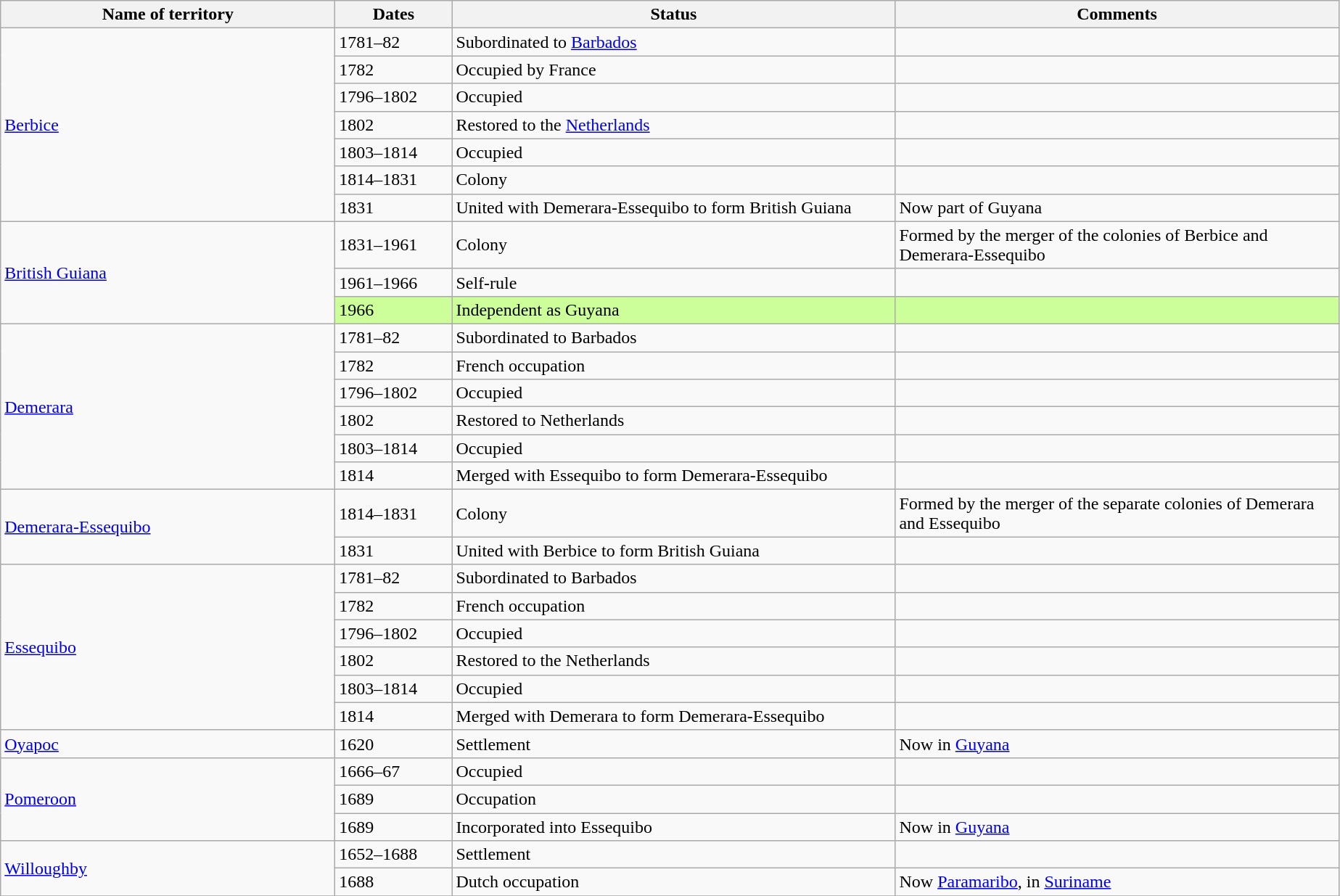<table class="wikitable sortable">
<tr>
<th width="300">Name of territory</th>
<th width="100">Dates</th>
<th width="400">Status</th>
<th width="400">Comments</th>
</tr>
<tr>
<td rowspan="7"><a href='#'>Berbice</a></td>
<td>1781–82</td>
<td>Subordinated to <a href='#'>Barbados</a></td>
<td></td>
</tr>
<tr>
<td>1782</td>
<td>Occupied by France</td>
<td></td>
</tr>
<tr>
<td>1796–1802</td>
<td>Occupied</td>
<td></td>
</tr>
<tr>
<td>1802</td>
<td>Restored to the <a href='#'>Netherlands</a></td>
<td></td>
</tr>
<tr>
<td>1803–1814</td>
<td>Occupied</td>
<td></td>
</tr>
<tr>
<td>1814–1831</td>
<td>Colony</td>
<td></td>
</tr>
<tr>
<td>1831</td>
<td>United with Demerara-Essequibo to form British Guiana</td>
<td>Now part of Guyana</td>
</tr>
<tr>
<td rowspan="3"><a href='#'>British Guiana</a></td>
<td>1831–1961</td>
<td>Colony</td>
<td>Formed by the merger of the colonies of Berbice and Demerara-Essequibo</td>
</tr>
<tr>
<td>1961–1966</td>
<td>Self-rule</td>
<td></td>
</tr>
<tr style="background-color:#ccff99">
<td>1966</td>
<td>Independent as Guyana</td>
<td></td>
</tr>
<tr>
<td rowspan="6"><a href='#'>Demerara</a></td>
<td>1781–82</td>
<td>Subordinated to Barbados</td>
<td></td>
</tr>
<tr>
<td>1782</td>
<td>French occupation</td>
<td></td>
</tr>
<tr>
<td>1796–1802</td>
<td>Occupied</td>
<td></td>
</tr>
<tr>
<td>1802</td>
<td>Restored to Netherlands</td>
<td></td>
</tr>
<tr>
<td>1803–1814</td>
<td>Occupied</td>
<td></td>
</tr>
<tr>
<td>1814</td>
<td>Merged with Essequibo to form Demerara-Essequibo</td>
<td></td>
</tr>
<tr>
<td rowspan="2"><a href='#'>Demerara-Essequibo</a></td>
<td>1814–1831</td>
<td>Colony</td>
<td>Formed by the merger of the separate colonies of Demerara and Essequibo</td>
</tr>
<tr>
<td>1831</td>
<td>United with Berbice to form British Guiana</td>
<td></td>
</tr>
<tr>
<td rowspan="6"><a href='#'>Essequibo</a></td>
<td>1781–82</td>
<td>Subordinated to Barbados</td>
<td></td>
</tr>
<tr>
<td>1782</td>
<td>French occupation</td>
<td></td>
</tr>
<tr>
<td>1796–1802</td>
<td>Occupied</td>
<td></td>
</tr>
<tr>
<td>1802</td>
<td>Restored to the Netherlands</td>
<td></td>
</tr>
<tr>
<td>1803–1814</td>
<td>Occupied</td>
<td></td>
</tr>
<tr>
<td>1814</td>
<td>Merged with Demerara to form Demerara-Essequibo</td>
<td></td>
</tr>
<tr>
<td><a href='#'>Oyapoc</a></td>
<td>1620</td>
<td>Settlement</td>
<td>Now in <a href='#'>Guyana</a></td>
</tr>
<tr>
<td rowspan="3"><a href='#'>Pomeroon</a></td>
<td>1666–67</td>
<td>Occupied</td>
<td></td>
</tr>
<tr>
<td>1689</td>
<td>Occupation</td>
<td></td>
</tr>
<tr>
<td>1689</td>
<td>Incorporated into Essequibo</td>
<td>Now in <a href='#'>Guyana</a></td>
</tr>
<tr>
<td rowspan="2"><a href='#'>Willoughby</a></td>
<td>1652–1688</td>
<td>Settlement</td>
<td></td>
</tr>
<tr>
<td>1688</td>
<td>Dutch occupation</td>
<td>Now <a href='#'>Paramaribo</a>, in <a href='#'>Suriname</a></td>
</tr>
<tr>
</tr>
</table>
